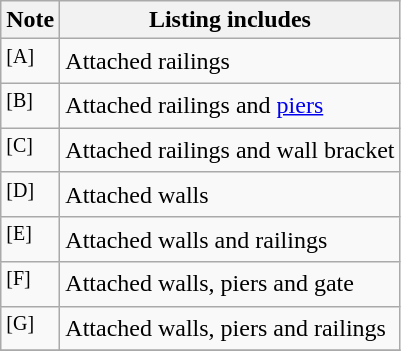<table class="wikitable">
<tr>
<th>Note</th>
<th>Listing includes</th>
</tr>
<tr>
<td><sup>[A]</sup></td>
<td>Attached railings</td>
</tr>
<tr>
<td><sup>[B]</sup></td>
<td>Attached railings and <a href='#'>piers</a></td>
</tr>
<tr>
<td><sup>[C]</sup></td>
<td>Attached railings and wall bracket</td>
</tr>
<tr>
<td><sup>[D]</sup></td>
<td>Attached walls</td>
</tr>
<tr>
<td><sup>[E]</sup></td>
<td>Attached walls and railings</td>
</tr>
<tr>
<td><sup>[F]</sup></td>
<td>Attached walls, piers and gate</td>
</tr>
<tr>
<td><sup>[G]</sup></td>
<td>Attached walls, piers and railings</td>
</tr>
<tr>
</tr>
</table>
